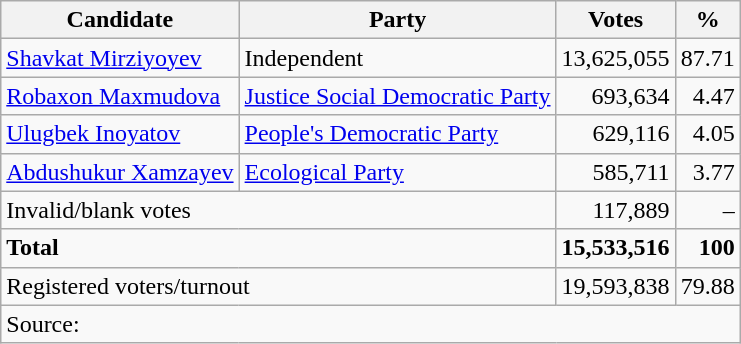<table class=wikitable style=text-align:right>
<tr>
<th>Candidate</th>
<th>Party</th>
<th>Votes</th>
<th>%</th>
</tr>
<tr>
<td align=left><a href='#'>Shavkat Mirziyoyev</a></td>
<td align=left>Independent</td>
<td>13,625,055</td>
<td>87.71</td>
</tr>
<tr>
<td align=left><a href='#'>Robaxon Maxmudova</a></td>
<td align="left"><a href='#'>Justice Social Democratic Party</a></td>
<td>693,634</td>
<td>4.47</td>
</tr>
<tr>
<td align=left><a href='#'>Ulugbek Inoyatov</a></td>
<td align=left><a href='#'>People's Democratic Party</a></td>
<td>629,116</td>
<td>4.05</td>
</tr>
<tr>
<td align=left><a href='#'>Abdushukur Xamzayev</a></td>
<td align=left><a href='#'>Ecological Party</a></td>
<td>585,711</td>
<td>3.77</td>
</tr>
<tr>
<td align=left colspan=2>Invalid/blank votes</td>
<td>117,889</td>
<td>–</td>
</tr>
<tr>
<td align=left colspan=2><strong>Total</strong></td>
<td><strong>15,533,516</strong></td>
<td><strong>100</strong></td>
</tr>
<tr>
<td align=left colspan=2>Registered voters/turnout</td>
<td>19,593,838</td>
<td>79.88</td>
</tr>
<tr>
<td align=left colspan=4>Source: </td>
</tr>
</table>
